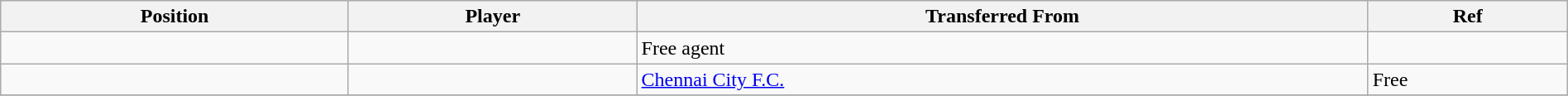<table class="wikitable sortable" style="width:100%; text-align:center; font-size:100%; text-align:left;">
<tr>
<th><strong>Position</strong></th>
<th><strong>Player</strong></th>
<th><strong>Transferred From</strong></th>
<th><strong>Ref</strong></th>
</tr>
<tr>
<td></td>
<td></td>
<td>Free agent</td>
<td></td>
</tr>
<tr>
<td></td>
<td></td>
<td> <a href='#'>Chennai City F.C.</a></td>
<td>Free </td>
</tr>
<tr>
</tr>
</table>
